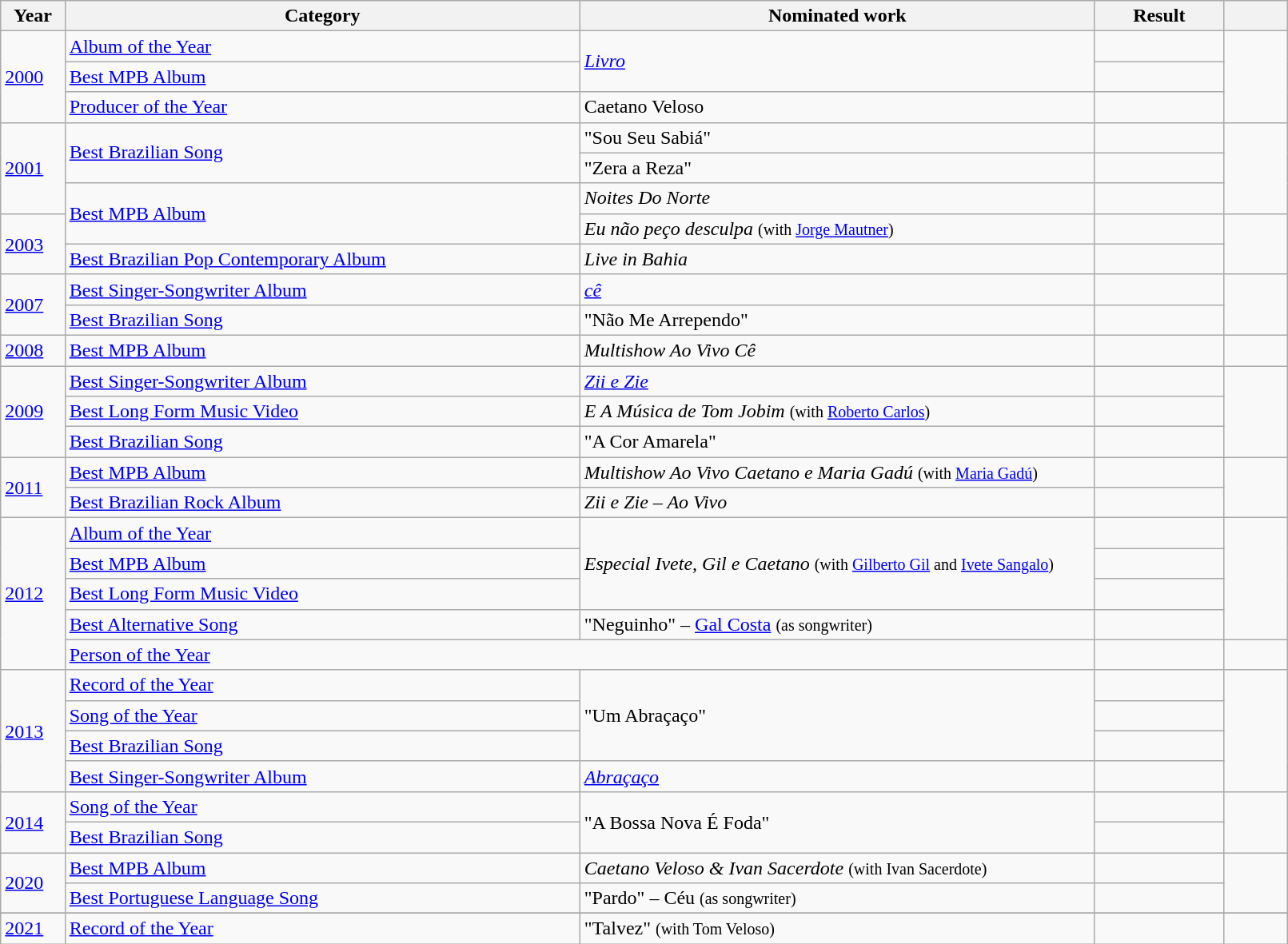<table class="wikitable" style="width:85%;">
<tr>
<th width=5%>Year</th>
<th style="width:40%;">Category</th>
<th style="width:40%;">Nominated work</th>
<th style="width:10%;">Result</th>
<th width=5%></th>
</tr>
<tr>
<td rowspan="3"><a href='#'>2000</a></td>
<td><a href='#'>Album of the Year</a></td>
<td rowspan="2"><em><a href='#'>Livro</a></em></td>
<td></td>
<td rowspan="3"></td>
</tr>
<tr>
<td><a href='#'>Best MPB Album</a></td>
<td></td>
</tr>
<tr>
<td><a href='#'>Producer of the Year</a></td>
<td>Caetano Veloso</td>
<td></td>
</tr>
<tr>
<td rowspan="3"><a href='#'>2001</a></td>
<td rowspan="2"><a href='#'>Best Brazilian Song</a></td>
<td>"Sou Seu Sabiá"</td>
<td></td>
<td rowspan="3"></td>
</tr>
<tr>
<td>"Zera a Reza"</td>
<td></td>
</tr>
<tr>
<td rowspan="2"><a href='#'>Best MPB Album</a></td>
<td><em>Noites Do Norte</em></td>
<td></td>
</tr>
<tr>
<td rowspan="2"><a href='#'>2003</a></td>
<td><em>Eu não peço desculpa</em> <small>(with <a href='#'>Jorge Mautner</a>)</small></td>
<td></td>
<td rowspan="2"></td>
</tr>
<tr>
<td><a href='#'>Best Brazilian Pop Contemporary Album</a></td>
<td><em>Live in Bahia</em></td>
<td></td>
</tr>
<tr>
<td rowspan="2"><a href='#'>2007</a></td>
<td><a href='#'>Best Singer-Songwriter Album</a></td>
<td><em><a href='#'>cê</a></em></td>
<td></td>
<td rowspan="2"></td>
</tr>
<tr>
<td><a href='#'>Best Brazilian Song</a></td>
<td>"Não Me Arrependo"</td>
<td></td>
</tr>
<tr>
<td><a href='#'>2008</a></td>
<td><a href='#'>Best MPB Album</a></td>
<td><em>Multishow Ao Vivo Cê</em></td>
<td></td>
<td></td>
</tr>
<tr>
<td rowspan="3"><a href='#'>2009</a></td>
<td><a href='#'>Best Singer-Songwriter Album</a></td>
<td><em><a href='#'>Zii e Zie</a></em></td>
<td></td>
<td rowspan="3"></td>
</tr>
<tr>
<td><a href='#'>Best Long Form Music Video</a></td>
<td><em>E A Música de Tom Jobim</em> <small>(with <a href='#'>Roberto Carlos</a>)</small></td>
<td></td>
</tr>
<tr>
<td><a href='#'>Best Brazilian Song</a></td>
<td>"A Cor Amarela"</td>
<td></td>
</tr>
<tr>
<td rowspan="2"><a href='#'>2011</a></td>
<td><a href='#'>Best MPB Album</a></td>
<td><em>Multishow Ao Vivo Caetano e Maria Gadú</em> <small>(with <a href='#'>Maria Gadú</a>)</small></td>
<td></td>
<td rowspan="2"></td>
</tr>
<tr>
<td><a href='#'>Best Brazilian Rock Album</a></td>
<td><em>Zii e Zie – Ao Vivo</em></td>
<td></td>
</tr>
<tr>
<td rowspan="5"><a href='#'>2012</a></td>
<td><a href='#'>Album of the Year</a></td>
<td rowspan="3"><em>Especial Ivete, Gil e Caetano</em> <small>(with <a href='#'>Gilberto Gil</a> and <a href='#'>Ivete Sangalo</a>)</small></td>
<td></td>
<td rowspan="4"></td>
</tr>
<tr>
<td><a href='#'>Best MPB Album</a></td>
<td></td>
</tr>
<tr>
<td><a href='#'>Best Long Form Music Video</a></td>
<td></td>
</tr>
<tr>
<td><a href='#'>Best Alternative Song</a></td>
<td>"Neguinho" – <a href='#'>Gal Costa</a> <small>(as songwriter)</small></td>
<td></td>
</tr>
<tr>
<td colspan="2"><a href='#'>Person of the Year</a></td>
<td></td>
<td></td>
</tr>
<tr>
<td rowspan="4"><a href='#'>2013</a></td>
<td><a href='#'>Record of the Year</a></td>
<td rowspan="3">"Um Abraçaço"</td>
<td></td>
<td rowspan="4"></td>
</tr>
<tr>
<td><a href='#'>Song of the Year</a></td>
<td></td>
</tr>
<tr>
<td><a href='#'>Best Brazilian Song</a></td>
<td></td>
</tr>
<tr>
<td><a href='#'>Best Singer-Songwriter Album</a></td>
<td><em><a href='#'>Abraçaço</a></em></td>
<td></td>
</tr>
<tr>
<td rowspan="2"><a href='#'>2014</a></td>
<td><a href='#'>Song of the Year</a></td>
<td rowspan="2">"A Bossa Nova É Foda"</td>
<td></td>
<td rowspan="2"></td>
</tr>
<tr>
<td><a href='#'>Best Brazilian Song</a></td>
<td></td>
</tr>
<tr>
<td rowspan="2"><a href='#'>2020</a></td>
<td><a href='#'>Best MPB Album</a></td>
<td><em>Caetano Veloso & Ivan Sacerdote</em> <small>(with Ivan Sacerdote)</small></td>
<td></td>
<td rowspan="2"></td>
</tr>
<tr>
<td><a href='#'>Best Portuguese Language Song</a></td>
<td>"Pardo" – Céu <small>(as songwriter)</small></td>
<td></td>
</tr>
<tr>
</tr>
<tr>
<td><a href='#'>2021</a></td>
<td><a href='#'>Record of the Year</a></td>
<td>"Talvez" <small>(with Tom Veloso)</small></td>
<td></td>
<td></td>
</tr>
</table>
